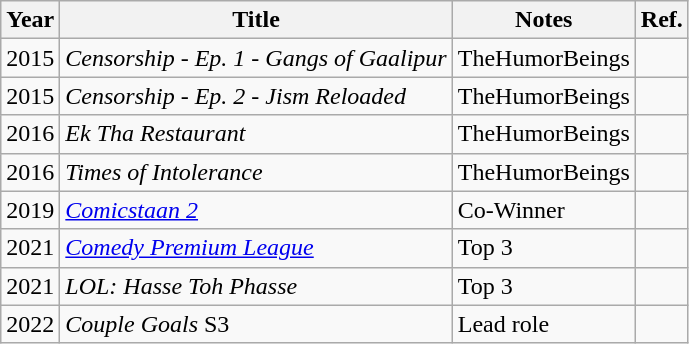<table class="wikitable">
<tr>
<th>Year</th>
<th>Title</th>
<th>Notes</th>
<th>Ref.</th>
</tr>
<tr>
<td>2015</td>
<td><em>Censorship - Ep. 1 - Gangs of Gaalipur</em></td>
<td>TheHumorBeings</td>
<td></td>
</tr>
<tr>
<td>2015</td>
<td><em>Censorship - Ep. 2 - Jism Reloaded</em></td>
<td>TheHumorBeings</td>
<td></td>
</tr>
<tr>
<td>2016</td>
<td><em>Ek Tha Restaurant</em></td>
<td>TheHumorBeings</td>
<td></td>
</tr>
<tr>
<td>2016</td>
<td><em>Times of Intolerance</em></td>
<td>TheHumorBeings</td>
<td></td>
</tr>
<tr>
<td>2019</td>
<td><em><a href='#'>Comicstaan 2</a></em></td>
<td>Co-Winner</td>
<td></td>
</tr>
<tr>
<td>2021</td>
<td><em><a href='#'>Comedy Premium League</a></em></td>
<td>Top 3</td>
<td></td>
</tr>
<tr>
<td>2021</td>
<td><em>LOL: Hasse Toh Phasse</em></td>
<td>Top 3</td>
<td></td>
</tr>
<tr>
<td>2022</td>
<td><em>Couple Goals</em> S3</td>
<td>Lead role</td>
<td></td>
</tr>
</table>
